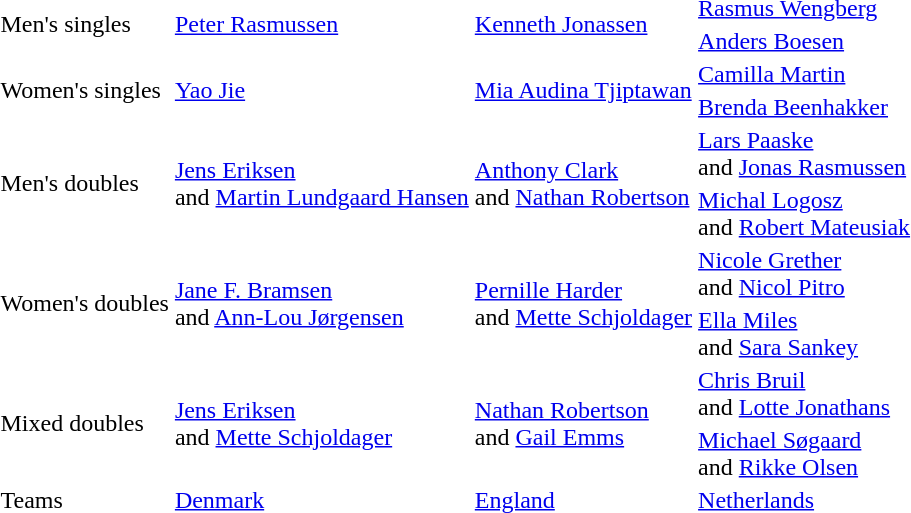<table>
<tr>
<td rowspan=2>Men's singles</td>
<td rowspan=2> <a href='#'>Peter Rasmussen</a></td>
<td rowspan=2> <a href='#'>Kenneth Jonassen</a></td>
<td> <a href='#'>Rasmus Wengberg</a></td>
</tr>
<tr>
<td> <a href='#'>Anders Boesen</a></td>
</tr>
<tr>
<td rowspan=2>Women's singles</td>
<td rowspan=2> <a href='#'>Yao Jie</a></td>
<td rowspan=2> <a href='#'>Mia Audina Tjiptawan</a></td>
<td> <a href='#'>Camilla Martin</a></td>
</tr>
<tr>
<td> <a href='#'>Brenda Beenhakker</a></td>
</tr>
<tr>
<td rowspan=2>Men's doubles</td>
<td rowspan=2> <a href='#'>Jens Eriksen</a><br>and <a href='#'>Martin Lundgaard Hansen</a></td>
<td rowspan=2> <a href='#'>Anthony Clark</a><br>and <a href='#'>Nathan Robertson</a></td>
<td> <a href='#'>Lars Paaske</a><br>and <a href='#'>Jonas Rasmussen</a></td>
</tr>
<tr>
<td> <a href='#'>Michal Logosz</a><br>and <a href='#'>Robert Mateusiak</a></td>
</tr>
<tr>
<td rowspan=2>Women's doubles</td>
<td rowspan=2> <a href='#'>Jane F. Bramsen</a><br>and <a href='#'>Ann-Lou Jørgensen</a></td>
<td rowspan=2> <a href='#'>Pernille Harder</a><br>and <a href='#'>Mette Schjoldager</a></td>
<td> <a href='#'>Nicole Grether</a><br>and <a href='#'>Nicol Pitro</a></td>
</tr>
<tr>
<td> <a href='#'>Ella Miles</a><br>and <a href='#'>Sara Sankey</a></td>
</tr>
<tr>
<td rowspan=2>Mixed doubles</td>
<td rowspan=2> <a href='#'>Jens Eriksen</a><br>and <a href='#'>Mette Schjoldager</a></td>
<td rowspan=2> <a href='#'>Nathan Robertson</a><br>and <a href='#'>Gail Emms</a></td>
<td> <a href='#'>Chris Bruil</a><br>and <a href='#'>Lotte Jonathans</a></td>
</tr>
<tr>
<td> <a href='#'>Michael Søgaard</a><br>and <a href='#'>Rikke Olsen</a></td>
</tr>
<tr>
<td>Teams</td>
<td> <a href='#'>Denmark</a></td>
<td> <a href='#'>England</a></td>
<td> <a href='#'>Netherlands</a></td>
</tr>
</table>
